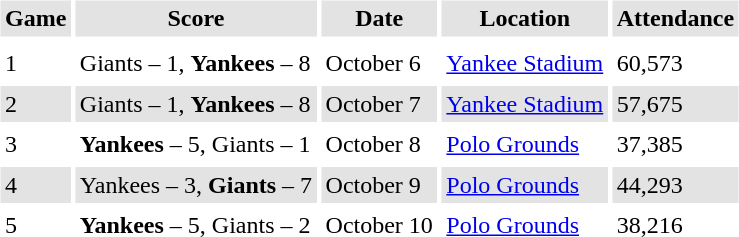<table border="0" cellspacing="3" cellpadding="3">
<tr style="background: #e3e3e3;">
<th>Game</th>
<th>Score</th>
<th>Date</th>
<th>Location</th>
<th>Attendance</th>
</tr>
<tr style="background: #e3e3e3;">
</tr>
<tr>
<td>1</td>
<td>Giants – 1, <strong>Yankees</strong> – 8</td>
<td>October 6</td>
<td><a href='#'>Yankee Stadium</a></td>
<td>60,573</td>
</tr>
<tr style="background: #e3e3e3;">
<td>2</td>
<td>Giants – 1, <strong>Yankees</strong> – 8</td>
<td>October 7</td>
<td><a href='#'>Yankee Stadium</a></td>
<td>57,675</td>
</tr>
<tr>
<td>3</td>
<td><strong>Yankees</strong> – 5, Giants – 1</td>
<td>October 8</td>
<td><a href='#'>Polo Grounds</a></td>
<td>37,385</td>
</tr>
<tr style="background: #e3e3e3;">
<td>4</td>
<td>Yankees – 3, <strong>Giants</strong> – 7</td>
<td>October 9</td>
<td><a href='#'>Polo Grounds</a></td>
<td>44,293</td>
</tr>
<tr>
<td>5</td>
<td><strong>Yankees</strong> – 5, Giants – 2</td>
<td>October 10</td>
<td><a href='#'>Polo Grounds</a></td>
<td>38,216</td>
</tr>
<tr style="background: #e3e3e3;">
</tr>
</table>
